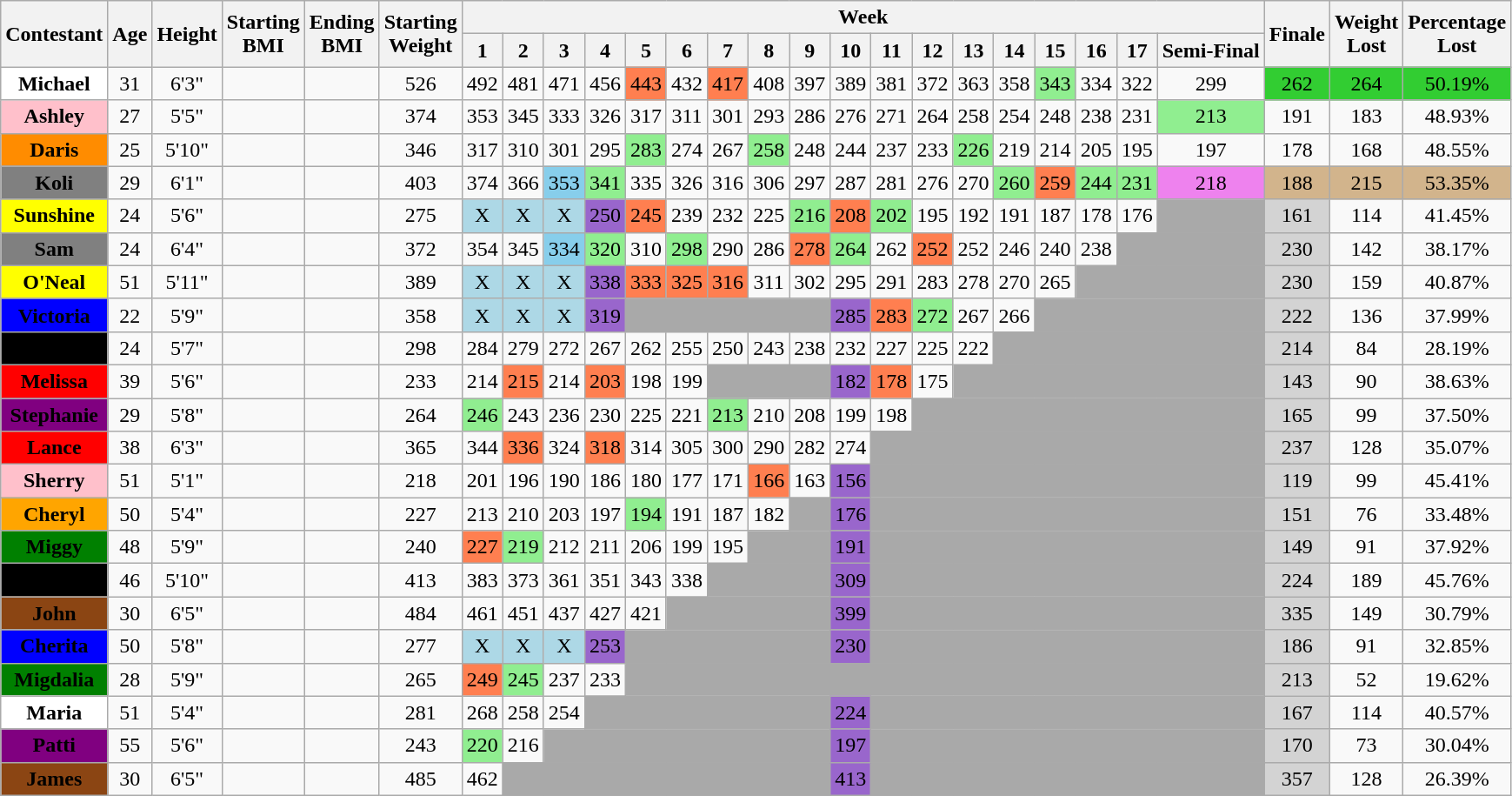<table class="wikitable sortable"  style="text-align:center;;">
<tr>
<th rowspan="2">Contestant</th>
<th rowspan="2">Age</th>
<th rowspan="2">Height</th>
<th rowspan="2">Starting<br>BMI</th>
<th rowspan="2">Ending<br>BMI</th>
<th rowspan="2">Starting<br>Weight</th>
<th colspan="18">Week</th>
<th rowspan="2">Finale</th>
<th rowspan="2">Weight<br>Lost</th>
<th rowspan="2">Percentage<br>Lost</th>
</tr>
<tr>
<th>1</th>
<th>2</th>
<th>3</th>
<th>4</th>
<th>5</th>
<th>6</th>
<th>7</th>
<th>8</th>
<th>9</th>
<th>10</th>
<th>11</th>
<th>12</th>
<th>13</th>
<th>14</th>
<th>15</th>
<th>16</th>
<th>17</th>
<th>Semi-Final</th>
</tr>
<tr>
<td style="background:white;"><strong>Michael</strong></td>
<td>31</td>
<td>6'3"</td>
<td></td>
<td></td>
<td>526</td>
<td>492</td>
<td>481</td>
<td>471</td>
<td>456</td>
<td style="background:coral;">443</td>
<td>432</td>
<td style="background:coral;">417</td>
<td>408</td>
<td>397</td>
<td>389</td>
<td>381</td>
<td>372</td>
<td>363</td>
<td>358</td>
<td style="background:lightgreen;">343</td>
<td>334</td>
<td>322</td>
<td>299</td>
<td style="background:limegreen;">262</td>
<td style="background:limegreen;">264</td>
<td style="background:limegreen;">50.19%</td>
</tr>
<tr>
<td style="background:pink;"><strong>Ashley</strong></td>
<td>27</td>
<td>5'5"</td>
<td></td>
<td></td>
<td>374</td>
<td>353</td>
<td>345</td>
<td>333</td>
<td>326</td>
<td>317</td>
<td>311</td>
<td>301</td>
<td>293</td>
<td>286</td>
<td>276</td>
<td>271</td>
<td>264</td>
<td>258</td>
<td>254</td>
<td>248</td>
<td>238</td>
<td>231</td>
<td style="background:lightgreen;">213</td>
<td>191</td>
<td>183</td>
<td>48.93%</td>
</tr>
<tr>
<td style="background:darkorange;"><strong>Daris</strong></td>
<td>25</td>
<td>5'10"</td>
<td></td>
<td></td>
<td>346</td>
<td>317</td>
<td>310</td>
<td>301</td>
<td>295</td>
<td style="background:lightgreen;">283</td>
<td>274</td>
<td>267</td>
<td style="background:lightgreen;">258</td>
<td>248</td>
<td>244</td>
<td>237</td>
<td>233</td>
<td style="background:lightgreen;">226</td>
<td>219</td>
<td>214</td>
<td>205</td>
<td>195</td>
<td>197</td>
<td>178</td>
<td>168</td>
<td>48.55%</td>
</tr>
<tr>
<td style="background:gray;"><strong>Koli</strong></td>
<td>29</td>
<td>6'1"</td>
<td></td>
<td></td>
<td>403</td>
<td>374</td>
<td>366</td>
<td style="background:skyblue;">353</td>
<td style="background:lightgreen;">341</td>
<td>335</td>
<td>326</td>
<td>316</td>
<td>306</td>
<td>297</td>
<td>287</td>
<td>281</td>
<td>276</td>
<td>270</td>
<td style="background:lightgreen;">260</td>
<td style="background:coral;">259</td>
<td style="background:lightgreen;">244</td>
<td style="background:lightgreen;">231</td>
<td style="background:violet;">218</td>
<td style="background:tan;">188</td>
<td style="background:tan;">215</td>
<td style="background:tan;">53.35%</td>
</tr>
<tr>
<td style="background:yellow;"><strong>Sunshine</strong></td>
<td>24</td>
<td>5'6"</td>
<td></td>
<td></td>
<td>275</td>
<td style="background:lightblue;">X</td>
<td style="background:lightblue;">X</td>
<td style="background:lightblue;">X</td>
<td style="background:#96c;">250</td>
<td style="background:coral;">245</td>
<td>239</td>
<td>232</td>
<td>225</td>
<td style="background:lightgreen;">216</td>
<td style="background:coral;">208</td>
<td style="background:lightgreen;">202</td>
<td>195</td>
<td>192</td>
<td>191</td>
<td>187</td>
<td>178</td>
<td>176</td>
<td style="background:darkgrey;"></td>
<td style="background:lightgrey;">161</td>
<td>114</td>
<td>41.45%</td>
</tr>
<tr>
<td style="background:gray;"><strong>Sam</strong></td>
<td>24</td>
<td>6'4"</td>
<td></td>
<td></td>
<td>372</td>
<td>354</td>
<td>345</td>
<td style="background:skyblue;">334</td>
<td style="background:lightgreen;">320</td>
<td>310</td>
<td style="background:lightgreen;">298</td>
<td>290</td>
<td>286</td>
<td style="background:coral;">278</td>
<td style="background:lightgreen;">264</td>
<td>262</td>
<td style="background:coral;">252</td>
<td>252</td>
<td>246</td>
<td>240</td>
<td>238</td>
<td style="background:darkgrey;" colspan="2"></td>
<td style="background:lightgrey;">230</td>
<td>142</td>
<td>38.17%</td>
</tr>
<tr>
<td style="background:yellow;"><strong>O'Neal</strong></td>
<td>51</td>
<td>5'11"</td>
<td></td>
<td></td>
<td>389</td>
<td style="background:lightblue;">X</td>
<td style="background:lightblue;">X</td>
<td style="background:lightblue;">X</td>
<td style="background:#96c;">338</td>
<td style="background:coral;">333</td>
<td style="background:coral;">325</td>
<td style="background:coral;">316</td>
<td>311</td>
<td>302</td>
<td>295</td>
<td>291</td>
<td>283</td>
<td>278</td>
<td>270</td>
<td>265</td>
<td style="background:darkgrey;" colspan="3"></td>
<td style="background:lightgrey;">230</td>
<td>159</td>
<td>40.87%</td>
</tr>
<tr>
<td style="background:blue;"><span><strong>Victoria</strong></span></td>
<td>22</td>
<td>5'9"</td>
<td></td>
<td></td>
<td>358</td>
<td style="background:lightblue;">X</td>
<td style="background:lightblue;">X</td>
<td style="background:lightblue;">X</td>
<td style="background:#96c;">319</td>
<td style="background:darkgrey;" colspan="5"></td>
<td style="background:#96c;">285</td>
<td style="background:coral;">283</td>
<td style="background:lightgreen;">272</td>
<td>267</td>
<td>266</td>
<td style="background:darkgrey;" colspan="4"></td>
<td style="background:lightgrey;">222</td>
<td>136</td>
<td>37.99%</td>
</tr>
<tr>
<td style="background:black;"><span><strong>Andrea</strong></span></td>
<td>24</td>
<td>5'7"</td>
<td></td>
<td></td>
<td>298</td>
<td>284</td>
<td>279</td>
<td>272</td>
<td>267</td>
<td>262</td>
<td>255</td>
<td>250</td>
<td>243</td>
<td>238</td>
<td>232</td>
<td>227</td>
<td>225</td>
<td>222</td>
<td style="background:darkgrey;" colspan="5"></td>
<td style="background:lightgrey;">214</td>
<td>84</td>
<td>28.19%</td>
</tr>
<tr>
<td style="background:red;"><span><strong>Melissa</strong></span></td>
<td>39</td>
<td>5'6"</td>
<td></td>
<td></td>
<td>233</td>
<td>214</td>
<td style="background:coral;">215</td>
<td>214</td>
<td style="background:coral;">203</td>
<td>198</td>
<td>199</td>
<td style="background:darkgrey;" colspan="3"></td>
<td style="background:#96c;">182</td>
<td style="background:coral;">178</td>
<td>175</td>
<td style="background:darkgrey;" colspan="6"></td>
<td style="background:lightgrey;">143</td>
<td>90</td>
<td>38.63%</td>
</tr>
<tr>
<td style="background:purple;"><span><strong>Stephanie</strong></span></td>
<td>29</td>
<td>5'8"</td>
<td></td>
<td></td>
<td>264</td>
<td style="background:lightgreen;">246</td>
<td>243</td>
<td>236</td>
<td>230</td>
<td>225</td>
<td>221</td>
<td style="background:lightgreen;">213</td>
<td>210</td>
<td>208</td>
<td>199</td>
<td>198</td>
<td style="background:darkgrey;" colspan="7"></td>
<td style="background:lightgrey;">165</td>
<td>99</td>
<td>37.50%</td>
</tr>
<tr>
<td style="background:red;"><span><strong>Lance</strong></span></td>
<td>38</td>
<td>6'3"</td>
<td></td>
<td></td>
<td>365</td>
<td>344</td>
<td style="background:coral;">336</td>
<td>324</td>
<td style="background:coral;">318</td>
<td>314</td>
<td>305</td>
<td>300</td>
<td>290</td>
<td>282</td>
<td>274</td>
<td style="background:darkgrey;" colspan="8"></td>
<td style="background:lightgrey;">237</td>
<td>128</td>
<td>35.07%</td>
</tr>
<tr>
<td style="background:pink;"><span><strong>Sherry</strong></span></td>
<td>51</td>
<td>5'1"</td>
<td></td>
<td></td>
<td>218</td>
<td>201</td>
<td>196</td>
<td>190</td>
<td>186</td>
<td>180</td>
<td>177</td>
<td>171</td>
<td style="background:coral;">166</td>
<td>163</td>
<td style="background:#96c;">156</td>
<td style="background:darkgrey;" colspan="8"></td>
<td style="background:lightgrey;">119</td>
<td>99</td>
<td>45.41%</td>
</tr>
<tr>
<td style="background:orange;"><span><strong>Cheryl</strong></span></td>
<td>50</td>
<td>5'4"</td>
<td></td>
<td></td>
<td>227</td>
<td>213</td>
<td>210</td>
<td>203</td>
<td>197</td>
<td style="background:lightgreen;">194</td>
<td>191</td>
<td>187</td>
<td>182</td>
<td style="background:darkgrey;"></td>
<td style="background:#96c;">176</td>
<td style="background:darkgrey;" colspan="8"></td>
<td style="background:lightgrey;">151</td>
<td>76</td>
<td>33.48%</td>
</tr>
<tr>
<td style="background:green;"><span><strong>Miggy</strong></span></td>
<td>48</td>
<td>5'9"</td>
<td></td>
<td></td>
<td>240</td>
<td style="background:coral;">227</td>
<td style="background:lightgreen;">219</td>
<td>212</td>
<td>211</td>
<td>206</td>
<td>199</td>
<td>195</td>
<td style="background:darkgrey;" colspan="2"></td>
<td style="background:#96c;">191</td>
<td style="background:darkgrey;" colspan="8"></td>
<td style="background:lightgrey;">149</td>
<td>91</td>
<td>37.92%</td>
</tr>
<tr>
<td style="background:black;"><span><strong>Darrell</strong></span></td>
<td>46</td>
<td>5'10"</td>
<td></td>
<td></td>
<td>413</td>
<td>383</td>
<td>373</td>
<td>361</td>
<td>351</td>
<td>343</td>
<td>338</td>
<td style="background:darkgrey;" colspan="3"></td>
<td style="background:#96c;">309</td>
<td style="background:darkgrey;" colspan="8"></td>
<td style="background:lightgrey;">224</td>
<td>189</td>
<td>45.76%</td>
</tr>
<tr>
<td style="background:saddlebrown;"><span><strong>John</strong></span></td>
<td>30</td>
<td>6'5"</td>
<td></td>
<td></td>
<td>484</td>
<td>461</td>
<td>451</td>
<td>437</td>
<td>427</td>
<td>421</td>
<td style="background:darkgrey;" colspan="4"></td>
<td style="background:#96c;">399</td>
<td style="background:darkgrey;" colspan="8"></td>
<td style="background:lightgrey;">335</td>
<td>149</td>
<td>30.79%</td>
</tr>
<tr>
<td style="background:blue;"><span><strong>Cherita</strong></span></td>
<td>50</td>
<td>5'8"</td>
<td></td>
<td></td>
<td>277</td>
<td style="background:lightblue;">X</td>
<td style="background:lightblue;">X</td>
<td style="background:lightblue;">X</td>
<td style="background:#96c;">253</td>
<td style="background:darkgrey;" colspan="5"></td>
<td style="background:#96c;">230</td>
<td style="background:darkgrey;" colspan="8"></td>
<td style="background:lightgrey;">186</td>
<td>91</td>
<td>32.85%</td>
</tr>
<tr>
<td style="background:green;"><span><strong>Migdalia</strong></span></td>
<td>28</td>
<td>5'9"</td>
<td></td>
<td></td>
<td>265</td>
<td style="background:coral;">249</td>
<td style="background:lightgreen;">245</td>
<td>237</td>
<td>233</td>
<td style="background:darkgrey;" colspan="14"></td>
<td style="background:lightgrey;">213</td>
<td>52</td>
<td>19.62%</td>
</tr>
<tr>
<td style="background:white;"><strong>Maria</strong></td>
<td>51</td>
<td>5'4"</td>
<td></td>
<td></td>
<td>281</td>
<td>268</td>
<td>258</td>
<td>254</td>
<td style="background:darkgrey;" colspan="6"></td>
<td style="background:#96c;">224</td>
<td style="background:darkgrey;" colspan="8"></td>
<td style="background:lightgrey;">167</td>
<td>114</td>
<td>40.57%</td>
</tr>
<tr>
<td style="background:purple;"><span><strong>Patti</strong></span></td>
<td>55</td>
<td>5'6"</td>
<td></td>
<td></td>
<td>243</td>
<td style="background:lightgreen;">220</td>
<td>216</td>
<td style="background:darkgrey;" colspan="7"></td>
<td style="background:#96c;">197</td>
<td style="background:darkgrey;" colspan="8"></td>
<td style="background:lightgrey;">170</td>
<td>73</td>
<td>30.04%</td>
</tr>
<tr>
<td style="background:saddlebrown;"><span><strong>James</strong></span></td>
<td>30</td>
<td>6'5"</td>
<td></td>
<td></td>
<td>485</td>
<td>462</td>
<td style="background:darkgrey;" colspan="8"></td>
<td style="background:#96c;">413</td>
<td style="background:darkgrey;" colspan="8"></td>
<td style="background:lightgrey;">357</td>
<td>128</td>
<td>26.39%</td>
</tr>
</table>
